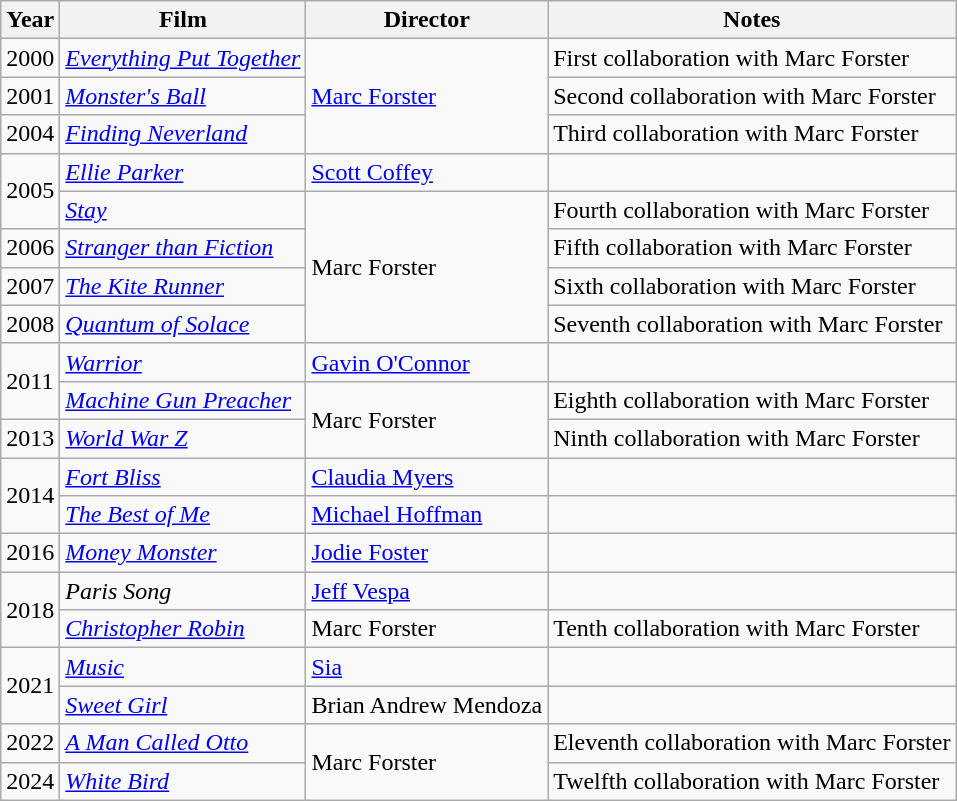<table class="wikitable">
<tr>
<th>Year</th>
<th>Film</th>
<th>Director</th>
<th>Notes</th>
</tr>
<tr>
<td>2000</td>
<td><em><a href='#'>Everything Put Together</a></em></td>
<td rowspan=3><a href='#'>Marc Forster</a></td>
<td>First collaboration with Marc Forster</td>
</tr>
<tr>
<td>2001</td>
<td><em><a href='#'>Monster's Ball</a></em></td>
<td>Second collaboration with Marc Forster</td>
</tr>
<tr>
<td>2004</td>
<td><em><a href='#'>Finding Neverland</a></em></td>
<td>Third collaboration with Marc Forster</td>
</tr>
<tr>
<td rowspan=2>2005</td>
<td><em><a href='#'>Ellie Parker</a></em></td>
<td><a href='#'>Scott Coffey</a></td>
<td></td>
</tr>
<tr>
<td><em><a href='#'>Stay</a></em></td>
<td rowspan=4>Marc Forster</td>
<td>Fourth collaboration with Marc Forster</td>
</tr>
<tr>
<td>2006</td>
<td><em><a href='#'>Stranger than Fiction</a></em></td>
<td>Fifth collaboration with Marc Forster</td>
</tr>
<tr>
<td>2007</td>
<td><em><a href='#'>The Kite Runner</a></em></td>
<td>Sixth collaboration with Marc Forster</td>
</tr>
<tr>
<td>2008</td>
<td><em><a href='#'>Quantum of Solace</a></em></td>
<td>Seventh collaboration with Marc Forster</td>
</tr>
<tr>
<td rowspan=2>2011</td>
<td><em><a href='#'>Warrior</a></em></td>
<td><a href='#'>Gavin O'Connor</a></td>
<td></td>
</tr>
<tr>
<td><em><a href='#'>Machine Gun Preacher</a></em></td>
<td rowspan=2>Marc Forster</td>
<td>Eighth collaboration with Marc Forster</td>
</tr>
<tr>
<td>2013</td>
<td><em><a href='#'>World War Z</a></em></td>
<td>Ninth collaboration with Marc Forster</td>
</tr>
<tr>
<td rowspan=2>2014</td>
<td><em><a href='#'>Fort Bliss</a></em></td>
<td><a href='#'>Claudia Myers</a></td>
<td></td>
</tr>
<tr>
<td><em><a href='#'>The Best of Me</a></em></td>
<td><a href='#'>Michael Hoffman</a></td>
<td></td>
</tr>
<tr>
<td>2016</td>
<td><em><a href='#'>Money Monster</a></em></td>
<td><a href='#'>Jodie Foster</a></td>
<td></td>
</tr>
<tr>
<td rowspan=2>2018</td>
<td><em>Paris Song</em></td>
<td><a href='#'>Jeff Vespa</a></td>
<td></td>
</tr>
<tr>
<td><em><a href='#'>Christopher Robin</a></em></td>
<td>Marc Forster</td>
<td>Tenth collaboration with Marc Forster</td>
</tr>
<tr>
<td rowspan=2>2021</td>
<td><em><a href='#'>Music</a></em></td>
<td><a href='#'>Sia</a></td>
<td></td>
</tr>
<tr>
<td><em><a href='#'>Sweet Girl</a></em></td>
<td>Brian Andrew Mendoza</td>
<td></td>
</tr>
<tr>
<td>2022</td>
<td><em><a href='#'>A Man Called Otto</a></em></td>
<td rowspan=2>Marc Forster</td>
<td>Eleventh collaboration with Marc Forster</td>
</tr>
<tr>
<td>2024</td>
<td><em><a href='#'>White Bird</a></em></td>
<td>Twelfth collaboration with Marc Forster</td>
</tr>
</table>
